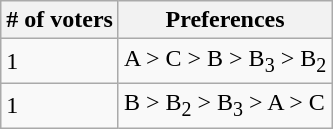<table class="wikitable">
<tr>
<th># of voters</th>
<th>Preferences</th>
</tr>
<tr>
<td>1</td>
<td>A > C > B > B<sub>3</sub> > B<sub>2</sub></td>
</tr>
<tr>
<td>1</td>
<td>B > B<sub>2</sub> > B<sub>3</sub> > A > C</td>
</tr>
</table>
